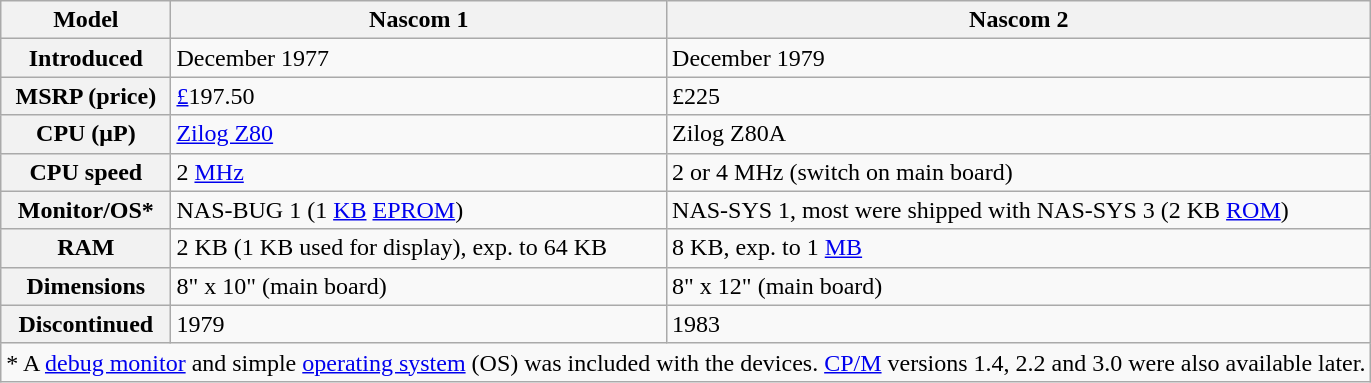<table class="wikitable" style="margin-right:0">
<tr>
<th>Model</th>
<th>Nascom 1</th>
<th>Nascom 2</th>
</tr>
<tr>
<th>Introduced</th>
<td>December 1977</td>
<td>December 1979</td>
</tr>
<tr>
<th>MSRP (price)</th>
<td><a href='#'>£</a>197.50</td>
<td>£225</td>
</tr>
<tr>
<th>CPU (μP)</th>
<td><a href='#'>Zilog Z80</a></td>
<td>Zilog Z80A</td>
</tr>
<tr>
<th>CPU speed</th>
<td>2 <a href='#'>MHz</a></td>
<td>2 or 4 MHz (switch on main board)</td>
</tr>
<tr>
<th>Monitor/OS*</th>
<td>NAS-BUG 1 (1 <a href='#'>KB</a> <a href='#'>EPROM</a>)</td>
<td>NAS-SYS 1, most were shipped with NAS-SYS 3 (2 KB <a href='#'>ROM</a>)</td>
</tr>
<tr>
<th>RAM</th>
<td>2 KB (1 KB used for display), exp. to 64 KB</td>
<td>8 KB, exp. to 1 <a href='#'>MB</a></td>
</tr>
<tr>
<th>Dimensions</th>
<td>8" x 10" (main board)</td>
<td>8" x 12" (main board)</td>
</tr>
<tr>
<th>Discontinued</th>
<td>1979</td>
<td>1983</td>
</tr>
<tr>
<td colspan="3">* A <a href='#'>debug monitor</a> and simple <a href='#'>operating system</a> (OS) was included with the devices. <a href='#'>CP/M</a> versions 1.4, 2.2 and 3.0 were also available later.</td>
</tr>
</table>
